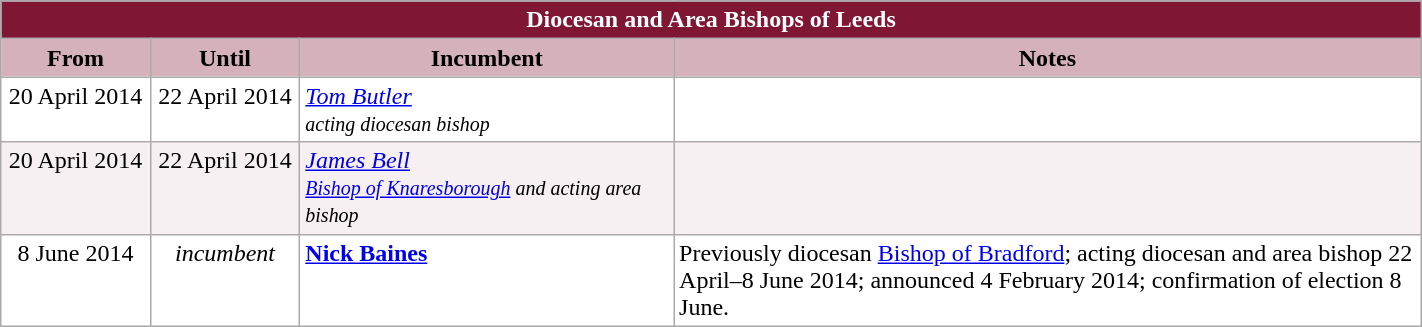<table class="wikitable" style="width:75%;" border="1" cellpadding="2">
<tr>
<th colspan="4" style="background-color: #7F1734; color: white;">Diocesan and Area Bishops of Leeds</th>
</tr>
<tr align=top>
<th style="background-color:#D4B1BB" width="10%">From</th>
<th style="background-color:#D4B1BB" width="10%">Until</th>
<th style="background-color:#D4B1BB" width="25%">Incumbent</th>
<th style="background-color:#D4B1BB" width="50%">Notes</th>
</tr>
<tr valign="top" style="background-color: white;">
<td align=center>20 April 2014</td>
<td align=center>22 April 2014</td>
<td><em><a href='#'>Tom Butler</a><br><small>acting diocesan bishop</small></em></td>
<td></td>
</tr>
<tr valign="top" style="background-color: #F7F0F2;">
<td align=center>20 April 2014</td>
<td align=center>22 April 2014</td>
<td><em><a href='#'>James Bell</a><br><small><a href='#'>Bishop of Knaresborough</a> and acting area bishop</small></em></td>
<td></td>
</tr>
<tr valign="top" style="background-color: white;">
<td align=center>8 June 2014</td>
<td align=center><em>incumbent</em></td>
<td> <strong><a href='#'>Nick Baines</a></strong></td>
<td>Previously diocesan <a href='#'>Bishop of Bradford</a>; acting diocesan and area bishop 22 April–8 June 2014; announced 4 February 2014; confirmation of election 8 June.</td>
</tr>
</table>
